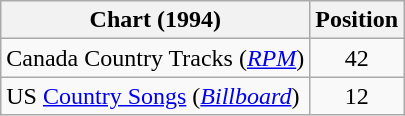<table class="wikitable sortable">
<tr>
<th scope="col">Chart (1994)</th>
<th scope="col">Position</th>
</tr>
<tr>
<td>Canada Country Tracks (<em><a href='#'>RPM</a></em>)</td>
<td align="center">42</td>
</tr>
<tr>
<td>US <a href='#'>Country Songs</a> (<em><a href='#'>Billboard</a></em>)</td>
<td align="center">12</td>
</tr>
</table>
